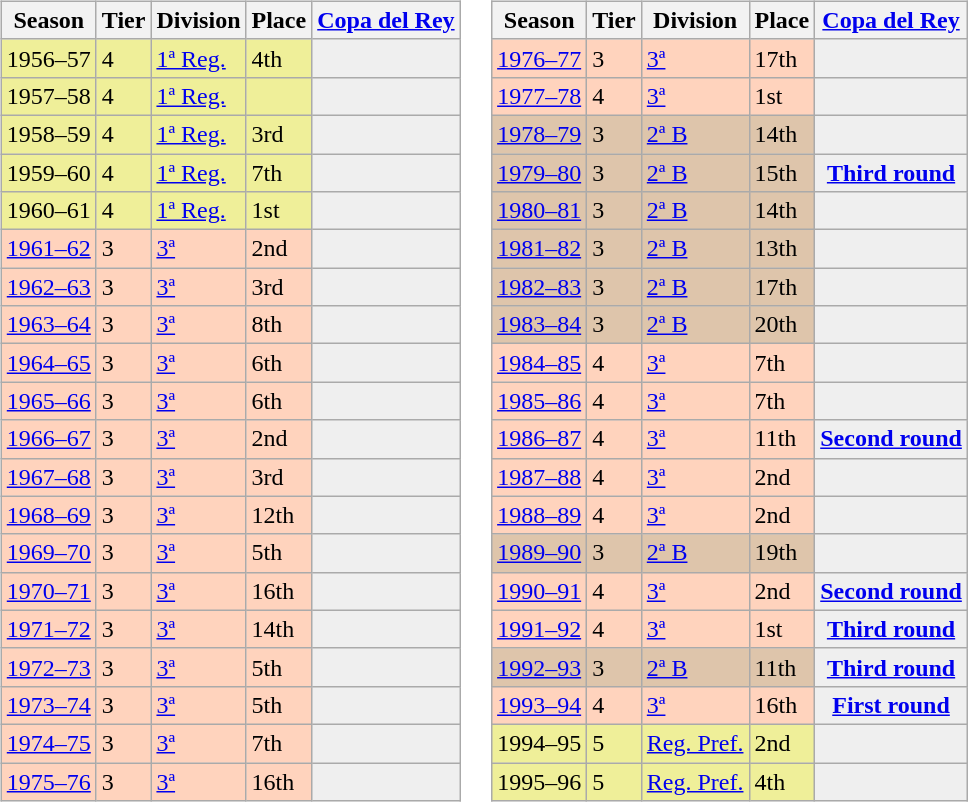<table>
<tr>
<td valign="top" width=0%><br><table class="wikitable">
<tr style="background:#f0f6fa;">
<th>Season</th>
<th>Tier</th>
<th>Division</th>
<th>Place</th>
<th><a href='#'>Copa del Rey</a></th>
</tr>
<tr>
<td style="background:#EFEF99;">1956–57</td>
<td style="background:#EFEF99;">4</td>
<td style="background:#EFEF99;"><a href='#'>1ª Reg.</a></td>
<td style="background:#EFEF99;">4th</td>
<th style="background:#efefef;"></th>
</tr>
<tr>
<td style="background:#EFEF99;">1957–58</td>
<td style="background:#EFEF99;">4</td>
<td style="background:#EFEF99;"><a href='#'>1ª Reg.</a></td>
<td style="background:#EFEF99;"></td>
<th style="background:#efefef;"></th>
</tr>
<tr>
<td style="background:#EFEF99;">1958–59</td>
<td style="background:#EFEF99;">4</td>
<td style="background:#EFEF99;"><a href='#'>1ª Reg.</a></td>
<td style="background:#EFEF99;">3rd</td>
<th style="background:#efefef;"></th>
</tr>
<tr>
<td style="background:#EFEF99;">1959–60</td>
<td style="background:#EFEF99;">4</td>
<td style="background:#EFEF99;"><a href='#'>1ª Reg.</a></td>
<td style="background:#EFEF99;">7th</td>
<th style="background:#efefef;"></th>
</tr>
<tr>
<td style="background:#EFEF99;">1960–61</td>
<td style="background:#EFEF99;">4</td>
<td style="background:#EFEF99;"><a href='#'>1ª Reg.</a></td>
<td style="background:#EFEF99;">1st</td>
<th style="background:#efefef;"></th>
</tr>
<tr>
<td style="background:#FFD3BD;"><a href='#'>1961–62</a></td>
<td style="background:#FFD3BD;">3</td>
<td style="background:#FFD3BD;"><a href='#'>3ª</a></td>
<td style="background:#FFD3BD;">2nd</td>
<th style="background:#efefef;"></th>
</tr>
<tr>
<td style="background:#FFD3BD;"><a href='#'>1962–63</a></td>
<td style="background:#FFD3BD;">3</td>
<td style="background:#FFD3BD;"><a href='#'>3ª</a></td>
<td style="background:#FFD3BD;">3rd</td>
<th style="background:#efefef;"></th>
</tr>
<tr>
<td style="background:#FFD3BD;"><a href='#'>1963–64</a></td>
<td style="background:#FFD3BD;">3</td>
<td style="background:#FFD3BD;"><a href='#'>3ª</a></td>
<td style="background:#FFD3BD;">8th</td>
<th style="background:#efefef;"></th>
</tr>
<tr>
<td style="background:#FFD3BD;"><a href='#'>1964–65</a></td>
<td style="background:#FFD3BD;">3</td>
<td style="background:#FFD3BD;"><a href='#'>3ª</a></td>
<td style="background:#FFD3BD;">6th</td>
<th style="background:#efefef;"></th>
</tr>
<tr>
<td style="background:#FFD3BD;"><a href='#'>1965–66</a></td>
<td style="background:#FFD3BD;">3</td>
<td style="background:#FFD3BD;"><a href='#'>3ª</a></td>
<td style="background:#FFD3BD;">6th</td>
<th style="background:#efefef;"></th>
</tr>
<tr>
<td style="background:#FFD3BD;"><a href='#'>1966–67</a></td>
<td style="background:#FFD3BD;">3</td>
<td style="background:#FFD3BD;"><a href='#'>3ª</a></td>
<td style="background:#FFD3BD;">2nd</td>
<th style="background:#efefef;"></th>
</tr>
<tr>
<td style="background:#FFD3BD;"><a href='#'>1967–68</a></td>
<td style="background:#FFD3BD;">3</td>
<td style="background:#FFD3BD;"><a href='#'>3ª</a></td>
<td style="background:#FFD3BD;">3rd</td>
<th style="background:#efefef;"></th>
</tr>
<tr>
<td style="background:#FFD3BD;"><a href='#'>1968–69</a></td>
<td style="background:#FFD3BD;">3</td>
<td style="background:#FFD3BD;"><a href='#'>3ª</a></td>
<td style="background:#FFD3BD;">12th</td>
<th style="background:#efefef;"></th>
</tr>
<tr>
<td style="background:#FFD3BD;"><a href='#'>1969–70</a></td>
<td style="background:#FFD3BD;">3</td>
<td style="background:#FFD3BD;"><a href='#'>3ª</a></td>
<td style="background:#FFD3BD;">5th</td>
<th style="background:#efefef;"></th>
</tr>
<tr>
<td style="background:#FFD3BD;"><a href='#'>1970–71</a></td>
<td style="background:#FFD3BD;">3</td>
<td style="background:#FFD3BD;"><a href='#'>3ª</a></td>
<td style="background:#FFD3BD;">16th</td>
<th style="background:#efefef;"></th>
</tr>
<tr>
<td style="background:#FFD3BD;"><a href='#'>1971–72</a></td>
<td style="background:#FFD3BD;">3</td>
<td style="background:#FFD3BD;"><a href='#'>3ª</a></td>
<td style="background:#FFD3BD;">14th</td>
<th style="background:#efefef;"></th>
</tr>
<tr>
<td style="background:#FFD3BD;"><a href='#'>1972–73</a></td>
<td style="background:#FFD3BD;">3</td>
<td style="background:#FFD3BD;"><a href='#'>3ª</a></td>
<td style="background:#FFD3BD;">5th</td>
<th style="background:#efefef;"></th>
</tr>
<tr>
<td style="background:#FFD3BD;"><a href='#'>1973–74</a></td>
<td style="background:#FFD3BD;">3</td>
<td style="background:#FFD3BD;"><a href='#'>3ª</a></td>
<td style="background:#FFD3BD;">5th</td>
<th style="background:#efefef;"></th>
</tr>
<tr>
<td style="background:#FFD3BD;"><a href='#'>1974–75</a></td>
<td style="background:#FFD3BD;">3</td>
<td style="background:#FFD3BD;"><a href='#'>3ª</a></td>
<td style="background:#FFD3BD;">7th</td>
<th style="background:#efefef;"></th>
</tr>
<tr>
<td style="background:#FFD3BD;"><a href='#'>1975–76</a></td>
<td style="background:#FFD3BD;">3</td>
<td style="background:#FFD3BD;"><a href='#'>3ª</a></td>
<td style="background:#FFD3BD;">16th</td>
<th style="background:#efefef;"></th>
</tr>
</table>
</td>
<td valign="top" width=0%><br><table class="wikitable">
<tr style="background:#f0f6fa;">
<th>Season</th>
<th>Tier</th>
<th>Division</th>
<th>Place</th>
<th><a href='#'>Copa del Rey</a></th>
</tr>
<tr>
<td style="background:#FFD3BD;"><a href='#'>1976–77</a></td>
<td style="background:#FFD3BD;">3</td>
<td style="background:#FFD3BD;"><a href='#'>3ª</a></td>
<td style="background:#FFD3BD;">17th</td>
<th style="background:#efefef;"></th>
</tr>
<tr>
<td style="background:#FFD3BD;"><a href='#'>1977–78</a></td>
<td style="background:#FFD3BD;">4</td>
<td style="background:#FFD3BD;"><a href='#'>3ª</a></td>
<td style="background:#FFD3BD;">1st</td>
<th style="background:#efefef;"></th>
</tr>
<tr>
<td style="background:#DEC5AB;"><a href='#'>1978–79</a></td>
<td style="background:#DEC5AB;">3</td>
<td style="background:#DEC5AB;"><a href='#'>2ª B</a></td>
<td style="background:#DEC5AB;">14th</td>
<th style="background:#efefef;"></th>
</tr>
<tr>
<td style="background:#DEC5AB;"><a href='#'>1979–80</a></td>
<td style="background:#DEC5AB;">3</td>
<td style="background:#DEC5AB;"><a href='#'>2ª B</a></td>
<td style="background:#DEC5AB;">15th</td>
<th style="background:#efefef;"><a href='#'>Third round</a></th>
</tr>
<tr>
<td style="background:#DEC5AB;"><a href='#'>1980–81</a></td>
<td style="background:#DEC5AB;">3</td>
<td style="background:#DEC5AB;"><a href='#'>2ª B</a></td>
<td style="background:#DEC5AB;">14th</td>
<th style="background:#efefef;"></th>
</tr>
<tr>
<td style="background:#DEC5AB;"><a href='#'>1981–82</a></td>
<td style="background:#DEC5AB;">3</td>
<td style="background:#DEC5AB;"><a href='#'>2ª B</a></td>
<td style="background:#DEC5AB;">13th</td>
<th style="background:#efefef;"></th>
</tr>
<tr>
<td style="background:#DEC5AB;"><a href='#'>1982–83</a></td>
<td style="background:#DEC5AB;">3</td>
<td style="background:#DEC5AB;"><a href='#'>2ª B</a></td>
<td style="background:#DEC5AB;">17th</td>
<th style="background:#efefef;"></th>
</tr>
<tr>
<td style="background:#DEC5AB;"><a href='#'>1983–84</a></td>
<td style="background:#DEC5AB;">3</td>
<td style="background:#DEC5AB;"><a href='#'>2ª B</a></td>
<td style="background:#DEC5AB;">20th</td>
<th style="background:#efefef;"></th>
</tr>
<tr>
<td style="background:#FFD3BD;"><a href='#'>1984–85</a></td>
<td style="background:#FFD3BD;">4</td>
<td style="background:#FFD3BD;"><a href='#'>3ª</a></td>
<td style="background:#FFD3BD;">7th</td>
<th style="background:#efefef;"></th>
</tr>
<tr>
<td style="background:#FFD3BD;"><a href='#'>1985–86</a></td>
<td style="background:#FFD3BD;">4</td>
<td style="background:#FFD3BD;"><a href='#'>3ª</a></td>
<td style="background:#FFD3BD;">7th</td>
<th style="background:#efefef;"></th>
</tr>
<tr>
<td style="background:#FFD3BD;"><a href='#'>1986–87</a></td>
<td style="background:#FFD3BD;">4</td>
<td style="background:#FFD3BD;"><a href='#'>3ª</a></td>
<td style="background:#FFD3BD;">11th</td>
<th style="background:#efefef;"><a href='#'>Second round</a></th>
</tr>
<tr>
<td style="background:#FFD3BD;"><a href='#'>1987–88</a></td>
<td style="background:#FFD3BD;">4</td>
<td style="background:#FFD3BD;"><a href='#'>3ª</a></td>
<td style="background:#FFD3BD;">2nd</td>
<th style="background:#efefef;"></th>
</tr>
<tr>
<td style="background:#FFD3BD;"><a href='#'>1988–89</a></td>
<td style="background:#FFD3BD;">4</td>
<td style="background:#FFD3BD;"><a href='#'>3ª</a></td>
<td style="background:#FFD3BD;">2nd</td>
<th style="background:#efefef;"></th>
</tr>
<tr>
<td style="background:#DEC5AB;"><a href='#'>1989–90</a></td>
<td style="background:#DEC5AB;">3</td>
<td style="background:#DEC5AB;"><a href='#'>2ª B</a></td>
<td style="background:#DEC5AB;">19th</td>
<th style="background:#efefef;"></th>
</tr>
<tr>
<td style="background:#FFD3BD;"><a href='#'>1990–91</a></td>
<td style="background:#FFD3BD;">4</td>
<td style="background:#FFD3BD;"><a href='#'>3ª</a></td>
<td style="background:#FFD3BD;">2nd</td>
<th style="background:#efefef;"><a href='#'>Second round</a></th>
</tr>
<tr>
<td style="background:#FFD3BD;"><a href='#'>1991–92</a></td>
<td style="background:#FFD3BD;">4</td>
<td style="background:#FFD3BD;"><a href='#'>3ª</a></td>
<td style="background:#FFD3BD;">1st</td>
<th style="background:#efefef;"><a href='#'>Third round</a></th>
</tr>
<tr>
<td style="background:#DEC5AB;"><a href='#'>1992–93</a></td>
<td style="background:#DEC5AB;">3</td>
<td style="background:#DEC5AB;"><a href='#'>2ª B</a></td>
<td style="background:#DEC5AB;">11th</td>
<th style="background:#efefef;"><a href='#'>Third round</a></th>
</tr>
<tr>
<td style="background:#FFD3BD;"><a href='#'>1993–94</a></td>
<td style="background:#FFD3BD;">4</td>
<td style="background:#FFD3BD;"><a href='#'>3ª</a></td>
<td style="background:#FFD3BD;">16th</td>
<th style="background:#efefef;"><a href='#'>First round</a></th>
</tr>
<tr>
<td style="background:#EFEF99;">1994–95</td>
<td style="background:#EFEF99;">5</td>
<td style="background:#EFEF99;"><a href='#'>Reg. Pref.</a></td>
<td style="background:#EFEF99;">2nd</td>
<th style="background:#efefef;"></th>
</tr>
<tr>
<td style="background:#EFEF99;">1995–96</td>
<td style="background:#EFEF99;">5</td>
<td style="background:#EFEF99;"><a href='#'>Reg. Pref.</a></td>
<td style="background:#EFEF99;">4th</td>
<th style="background:#efefef;"></th>
</tr>
</table>
</td>
</tr>
</table>
